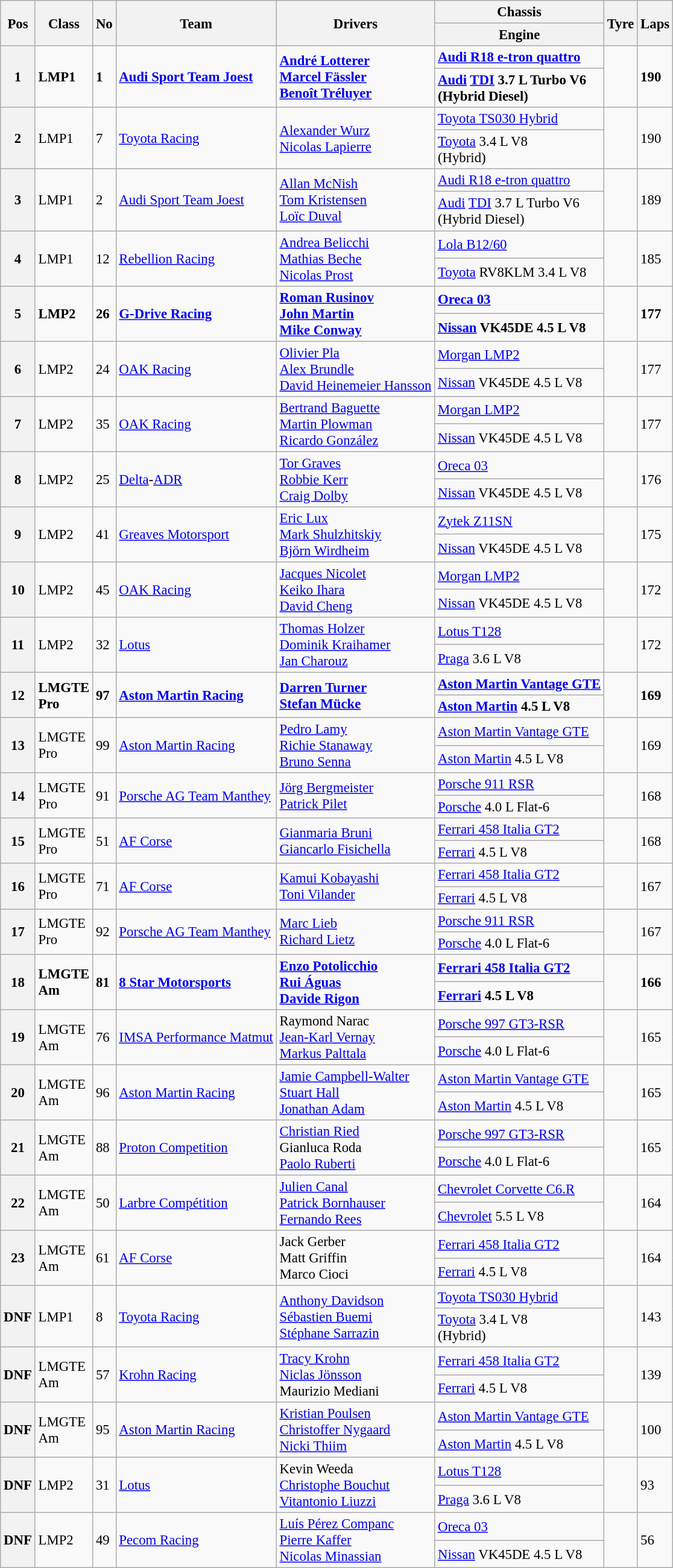<table class="wikitable" style="font-size: 95%;">
<tr>
<th rowspan=2>Pos</th>
<th rowspan=2>Class</th>
<th rowspan=2>No</th>
<th rowspan=2>Team</th>
<th rowspan=2>Drivers</th>
<th>Chassis</th>
<th rowspan=2>Tyre</th>
<th rowspan=2>Laps</th>
</tr>
<tr>
<th>Engine</th>
</tr>
<tr style="font-weight:bold">
<th rowspan=2>1</th>
<td rowspan=2>LMP1</td>
<td rowspan=2>1</td>
<td rowspan=2> <a href='#'>Audi Sport Team Joest</a></td>
<td rowspan=2> <a href='#'>André Lotterer</a><br> <a href='#'>Marcel Fässler</a><br> <a href='#'>Benoît Tréluyer</a></td>
<td><a href='#'>Audi R18 e-tron quattro</a></td>
<td rowspan=2></td>
<td rowspan=2>190</td>
</tr>
<tr style="font-weight:bold">
<td><a href='#'>Audi</a> <a href='#'>TDI</a> 3.7 L Turbo V6<br>(Hybrid Diesel)</td>
</tr>
<tr>
<th rowspan=2>2</th>
<td rowspan=2>LMP1</td>
<td rowspan=2>7</td>
<td rowspan=2> <a href='#'>Toyota Racing</a></td>
<td rowspan=2> <a href='#'>Alexander Wurz</a><br> <a href='#'>Nicolas Lapierre</a></td>
<td><a href='#'>Toyota TS030 Hybrid</a></td>
<td rowspan=2></td>
<td rowspan=2>190</td>
</tr>
<tr>
<td><a href='#'>Toyota</a> 3.4 L V8<br>(Hybrid)</td>
</tr>
<tr>
<th rowspan=2>3</th>
<td rowspan=2>LMP1</td>
<td rowspan=2>2</td>
<td rowspan=2> <a href='#'>Audi Sport Team Joest</a></td>
<td rowspan=2> <a href='#'>Allan McNish</a><br> <a href='#'>Tom Kristensen</a><br> <a href='#'>Loïc Duval</a></td>
<td><a href='#'>Audi R18 e-tron quattro</a></td>
<td rowspan=2></td>
<td rowspan=2>189</td>
</tr>
<tr>
<td><a href='#'>Audi</a> <a href='#'>TDI</a> 3.7 L Turbo V6<br>(Hybrid Diesel)</td>
</tr>
<tr>
<th rowspan=2>4</th>
<td rowspan=2>LMP1</td>
<td rowspan=2>12</td>
<td rowspan=2> <a href='#'>Rebellion Racing</a></td>
<td rowspan=2> <a href='#'>Andrea Belicchi</a><br> <a href='#'>Mathias Beche</a><br> <a href='#'>Nicolas Prost</a></td>
<td><a href='#'>Lola B12/60</a></td>
<td rowspan=2></td>
<td rowspan=2>185</td>
</tr>
<tr>
<td><a href='#'>Toyota</a> RV8KLM 3.4 L V8</td>
</tr>
<tr style="font-weight:bold">
<th rowspan=2>5</th>
<td rowspan=2>LMP2</td>
<td rowspan=2>26</td>
<td rowspan=2> <a href='#'>G-Drive Racing</a></td>
<td rowspan=2> <a href='#'>Roman Rusinov</a><br> <a href='#'>John Martin</a><br> <a href='#'>Mike Conway</a></td>
<td><a href='#'>Oreca 03</a></td>
<td rowspan=2></td>
<td rowspan=2>177</td>
</tr>
<tr style="font-weight:bold">
<td><a href='#'>Nissan</a> VK45DE 4.5 L V8</td>
</tr>
<tr>
<th rowspan=2>6</th>
<td rowspan=2>LMP2</td>
<td rowspan=2>24</td>
<td rowspan=2> <a href='#'>OAK Racing</a></td>
<td rowspan=2> <a href='#'>Olivier Pla</a><br> <a href='#'>Alex Brundle</a><br> <a href='#'>David Heinemeier Hansson</a></td>
<td><a href='#'>Morgan LMP2</a></td>
<td rowspan=2></td>
<td rowspan=2>177</td>
</tr>
<tr>
<td><a href='#'>Nissan</a> VK45DE 4.5 L V8</td>
</tr>
<tr>
<th rowspan=2>7</th>
<td rowspan=2>LMP2</td>
<td rowspan=2>35</td>
<td rowspan=2> <a href='#'>OAK Racing</a></td>
<td rowspan=2> <a href='#'>Bertrand Baguette</a><br> <a href='#'>Martin Plowman</a><br> <a href='#'>Ricardo González</a></td>
<td><a href='#'>Morgan LMP2</a></td>
<td rowspan=2></td>
<td rowspan=2>177</td>
</tr>
<tr>
<td><a href='#'>Nissan</a> VK45DE 4.5 L V8</td>
</tr>
<tr>
<th rowspan=2>8</th>
<td rowspan=2>LMP2</td>
<td rowspan=2>25</td>
<td rowspan=2> <a href='#'>Delta</a>-<a href='#'>ADR</a></td>
<td rowspan=2> <a href='#'>Tor Graves</a><br> <a href='#'>Robbie Kerr</a><br> <a href='#'>Craig Dolby</a></td>
<td><a href='#'>Oreca 03</a></td>
<td rowspan=2></td>
<td rowspan=2>176</td>
</tr>
<tr>
<td><a href='#'>Nissan</a> VK45DE 4.5 L V8</td>
</tr>
<tr>
<th rowspan=2>9</th>
<td rowspan=2>LMP2</td>
<td rowspan=2>41</td>
<td rowspan=2> <a href='#'>Greaves Motorsport</a></td>
<td rowspan=2> <a href='#'>Eric Lux</a><br> <a href='#'>Mark Shulzhitskiy</a><br> <a href='#'>Björn Wirdheim</a></td>
<td><a href='#'>Zytek Z11SN</a></td>
<td rowspan=2></td>
<td rowspan=2>175</td>
</tr>
<tr>
<td><a href='#'>Nissan</a> VK45DE 4.5 L V8</td>
</tr>
<tr>
<th rowspan=2>10</th>
<td rowspan=2>LMP2</td>
<td rowspan=2>45</td>
<td rowspan=2> <a href='#'>OAK Racing</a></td>
<td rowspan=2> <a href='#'>Jacques Nicolet</a><br> <a href='#'>Keiko Ihara</a><br> <a href='#'>David Cheng</a></td>
<td><a href='#'>Morgan LMP2</a></td>
<td rowspan=2></td>
<td rowspan=2>172</td>
</tr>
<tr>
<td><a href='#'>Nissan</a> VK45DE 4.5 L V8</td>
</tr>
<tr>
<th rowspan=2>11</th>
<td rowspan=2>LMP2</td>
<td rowspan=2>32</td>
<td rowspan=2> <a href='#'>Lotus</a></td>
<td rowspan=2> <a href='#'>Thomas Holzer</a><br> <a href='#'>Dominik Kraihamer</a><br> <a href='#'>Jan Charouz</a></td>
<td><a href='#'>Lotus T128</a></td>
<td rowspan=2></td>
<td rowspan=2>172</td>
</tr>
<tr>
<td><a href='#'>Praga</a> 3.6 L V8</td>
</tr>
<tr style="font-weight:bold">
<th rowspan=2>12</th>
<td rowspan=2>LMGTE<br>Pro</td>
<td rowspan=2>97</td>
<td rowspan=2> <a href='#'>Aston Martin Racing</a></td>
<td rowspan=2> <a href='#'>Darren Turner</a><br> <a href='#'>Stefan Mücke</a></td>
<td><a href='#'>Aston Martin Vantage GTE</a></td>
<td rowspan=2></td>
<td rowspan=2>169</td>
</tr>
<tr style="font-weight:bold">
<td><a href='#'>Aston Martin</a> 4.5 L V8</td>
</tr>
<tr>
<th rowspan=2>13</th>
<td rowspan=2>LMGTE<br>Pro</td>
<td rowspan=2>99</td>
<td rowspan=2> <a href='#'>Aston Martin Racing</a></td>
<td rowspan=2> <a href='#'>Pedro Lamy</a><br> <a href='#'>Richie Stanaway</a><br> <a href='#'>Bruno Senna</a></td>
<td><a href='#'>Aston Martin Vantage GTE</a></td>
<td rowspan=2></td>
<td rowspan=2>169</td>
</tr>
<tr>
<td><a href='#'>Aston Martin</a> 4.5 L V8</td>
</tr>
<tr>
<th rowspan=2>14</th>
<td rowspan=2>LMGTE<br>Pro</td>
<td rowspan=2>91</td>
<td rowspan=2> <a href='#'>Porsche AG Team Manthey</a></td>
<td rowspan=2> <a href='#'>Jörg Bergmeister</a><br> <a href='#'>Patrick Pilet</a></td>
<td><a href='#'>Porsche 911 RSR</a></td>
<td rowspan=2></td>
<td rowspan=2>168</td>
</tr>
<tr>
<td><a href='#'>Porsche</a> 4.0 L Flat-6</td>
</tr>
<tr>
<th rowspan=2>15</th>
<td rowspan=2>LMGTE<br>Pro</td>
<td rowspan=2>51</td>
<td rowspan=2> <a href='#'>AF Corse</a></td>
<td rowspan=2> <a href='#'>Gianmaria Bruni</a><br> <a href='#'>Giancarlo Fisichella</a></td>
<td><a href='#'>Ferrari 458 Italia GT2</a></td>
<td rowspan=2></td>
<td rowspan=2>168</td>
</tr>
<tr>
<td><a href='#'>Ferrari</a> 4.5 L V8</td>
</tr>
<tr>
<th rowspan=2>16</th>
<td rowspan=2>LMGTE<br>Pro</td>
<td rowspan=2>71</td>
<td rowspan=2> <a href='#'>AF Corse</a></td>
<td rowspan=2> <a href='#'>Kamui Kobayashi</a><br> <a href='#'>Toni Vilander</a></td>
<td><a href='#'>Ferrari 458 Italia GT2</a></td>
<td rowspan=2></td>
<td rowspan=2>167</td>
</tr>
<tr>
<td><a href='#'>Ferrari</a> 4.5 L V8</td>
</tr>
<tr>
<th rowspan=2>17</th>
<td rowspan=2>LMGTE<br>Pro</td>
<td rowspan=2>92</td>
<td rowspan=2> <a href='#'>Porsche AG Team Manthey</a></td>
<td rowspan=2> <a href='#'>Marc Lieb</a><br> <a href='#'>Richard Lietz</a></td>
<td><a href='#'>Porsche 911 RSR</a></td>
<td rowspan=2></td>
<td rowspan=2>167</td>
</tr>
<tr>
<td><a href='#'>Porsche</a> 4.0 L Flat-6</td>
</tr>
<tr style="font-weight:bold">
<th rowspan=2>18</th>
<td rowspan=2>LMGTE<br>Am</td>
<td rowspan=2>81</td>
<td rowspan=2> <a href='#'>8 Star Motorsports</a></td>
<td rowspan=2> <a href='#'>Enzo Potolicchio</a><br> <a href='#'>Rui Águas</a><br> <a href='#'>Davide Rigon</a></td>
<td><a href='#'>Ferrari 458 Italia GT2</a></td>
<td rowspan=2></td>
<td rowspan=2>166</td>
</tr>
<tr style="font-weight:bold">
<td><a href='#'>Ferrari</a> 4.5 L V8</td>
</tr>
<tr>
<th rowspan=2>19</th>
<td rowspan=2>LMGTE<br>Am</td>
<td rowspan=2>76</td>
<td rowspan=2> <a href='#'>IMSA Performance Matmut</a></td>
<td rowspan=2> Raymond Narac<br> <a href='#'>Jean-Karl Vernay</a><br> <a href='#'>Markus Palttala</a></td>
<td><a href='#'>Porsche 997 GT3-RSR</a></td>
<td rowspan=2></td>
<td rowspan=2>165</td>
</tr>
<tr>
<td><a href='#'>Porsche</a> 4.0 L Flat-6</td>
</tr>
<tr>
<th rowspan=2>20</th>
<td rowspan=2>LMGTE<br>Am</td>
<td rowspan=2>96</td>
<td rowspan=2> <a href='#'>Aston Martin Racing</a></td>
<td rowspan=2> <a href='#'>Jamie Campbell-Walter</a><br> <a href='#'>Stuart Hall</a><br> <a href='#'>Jonathan Adam</a></td>
<td><a href='#'>Aston Martin Vantage GTE</a></td>
<td rowspan=2></td>
<td rowspan=2>165</td>
</tr>
<tr>
<td><a href='#'>Aston Martin</a> 4.5 L V8</td>
</tr>
<tr>
<th rowspan=2>21</th>
<td rowspan=2>LMGTE<br>Am</td>
<td rowspan=2>88</td>
<td rowspan=2> <a href='#'>Proton Competition</a></td>
<td rowspan=2> <a href='#'>Christian Ried</a><br> Gianluca Roda<br> <a href='#'>Paolo Ruberti</a></td>
<td><a href='#'>Porsche 997 GT3-RSR</a></td>
<td rowspan=2></td>
<td rowspan=2>165</td>
</tr>
<tr>
<td><a href='#'>Porsche</a> 4.0 L Flat-6</td>
</tr>
<tr>
<th rowspan=2>22</th>
<td rowspan=2>LMGTE<br>Am</td>
<td rowspan=2>50</td>
<td rowspan=2> <a href='#'>Larbre Compétition</a></td>
<td rowspan=2> <a href='#'>Julien Canal</a><br> <a href='#'>Patrick Bornhauser</a><br> <a href='#'>Fernando Rees</a></td>
<td><a href='#'>Chevrolet Corvette C6.R</a></td>
<td rowspan=2></td>
<td rowspan=2>164</td>
</tr>
<tr>
<td><a href='#'>Chevrolet</a> 5.5 L V8</td>
</tr>
<tr>
<th rowspan=2>23</th>
<td rowspan=2>LMGTE<br>Am</td>
<td rowspan=2>61</td>
<td rowspan=2> <a href='#'>AF Corse</a></td>
<td rowspan=2> Jack Gerber<br> Matt Griffin<br> Marco Cioci</td>
<td><a href='#'>Ferrari 458 Italia GT2</a></td>
<td rowspan=2></td>
<td rowspan=2>164</td>
</tr>
<tr>
<td><a href='#'>Ferrari</a> 4.5 L V8</td>
</tr>
<tr>
<th rowspan=2>DNF</th>
<td rowspan=2>LMP1</td>
<td rowspan=2>8</td>
<td rowspan=2> <a href='#'>Toyota Racing</a></td>
<td rowspan=2> <a href='#'>Anthony Davidson</a><br> <a href='#'>Sébastien Buemi</a><br> <a href='#'>Stéphane Sarrazin</a></td>
<td><a href='#'>Toyota TS030 Hybrid</a></td>
<td rowspan=2></td>
<td rowspan=2>143</td>
</tr>
<tr>
<td><a href='#'>Toyota</a> 3.4 L V8<br>(Hybrid)</td>
</tr>
<tr>
<th rowspan=2>DNF</th>
<td rowspan=2>LMGTE<br>Am</td>
<td rowspan=2>57</td>
<td rowspan=2> <a href='#'>Krohn Racing</a></td>
<td rowspan=2> <a href='#'>Tracy Krohn</a><br> <a href='#'>Niclas Jönsson</a><br> Maurizio Mediani</td>
<td><a href='#'>Ferrari 458 Italia GT2</a></td>
<td rowspan=2></td>
<td rowspan=2>139</td>
</tr>
<tr>
<td><a href='#'>Ferrari</a> 4.5 L V8</td>
</tr>
<tr>
<th rowspan=2>DNF</th>
<td rowspan=2>LMGTE<br>Am</td>
<td rowspan=2>95</td>
<td rowspan=2> <a href='#'>Aston Martin Racing</a></td>
<td rowspan=2> <a href='#'>Kristian Poulsen</a><br> <a href='#'>Christoffer Nygaard</a><br> <a href='#'>Nicki Thiim</a></td>
<td><a href='#'>Aston Martin Vantage GTE</a></td>
<td rowspan=2></td>
<td rowspan=2>100</td>
</tr>
<tr>
<td><a href='#'>Aston Martin</a> 4.5 L V8</td>
</tr>
<tr>
<th rowspan=2>DNF</th>
<td rowspan=2>LMP2</td>
<td rowspan=2>31</td>
<td rowspan=2> <a href='#'>Lotus</a></td>
<td rowspan=2> Kevin Weeda<br> <a href='#'>Christophe Bouchut</a><br> <a href='#'>Vitantonio Liuzzi</a></td>
<td><a href='#'>Lotus T128</a></td>
<td rowspan=2></td>
<td rowspan=2>93</td>
</tr>
<tr>
<td><a href='#'>Praga</a> 3.6 L V8</td>
</tr>
<tr>
<th rowspan=2>DNF</th>
<td rowspan=2>LMP2</td>
<td rowspan=2>49</td>
<td rowspan=2> <a href='#'>Pecom Racing</a></td>
<td rowspan=2> <a href='#'>Luís Pérez Companc</a><br> <a href='#'>Pierre Kaffer</a><br> <a href='#'>Nicolas Minassian</a></td>
<td><a href='#'>Oreca 03</a></td>
<td rowspan=2></td>
<td rowspan=2>56</td>
</tr>
<tr>
<td><a href='#'>Nissan</a> VK45DE 4.5 L V8</td>
</tr>
</table>
